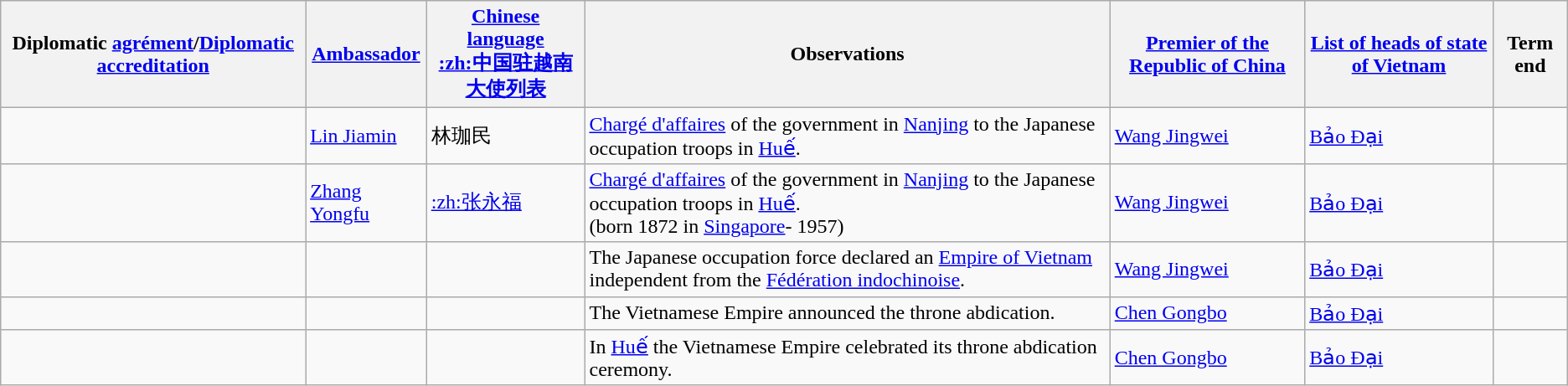<table class="wikitable sortable">
<tr>
<th>Diplomatic <a href='#'>agrément</a>/<a href='#'>Diplomatic accreditation</a></th>
<th><a href='#'>Ambassador</a></th>
<th><a href='#'>Chinese language</a><br><a href='#'>:zh:中国驻越南大使列表</a></th>
<th>Observations</th>
<th><a href='#'>Premier of the Republic of China</a></th>
<th><a href='#'>List of heads of state of Vietnam</a></th>
<th>Term end</th>
</tr>
<tr>
<td></td>
<td><a href='#'>Lin Jiamin</a></td>
<td>林珈民</td>
<td><a href='#'>Chargé d'affaires</a> of the government in <a href='#'>Nanjing</a> to the Japanese occupation troops in <a href='#'>Huế</a>.</td>
<td><a href='#'>Wang Jingwei</a></td>
<td><a href='#'>Bảo Đại</a></td>
<td></td>
</tr>
<tr>
<td></td>
<td><a href='#'>Zhang Yongfu</a></td>
<td><a href='#'>:zh:张永福</a></td>
<td><a href='#'>Chargé d'affaires</a> of the government in <a href='#'>Nanjing</a> to the Japanese occupation troops in <a href='#'>Huế</a>.<br>(born 1872 in <a href='#'>Singapore</a>- 1957)</td>
<td><a href='#'>Wang Jingwei</a></td>
<td><a href='#'>Bảo Đại</a></td>
<td></td>
</tr>
<tr>
<td></td>
<td></td>
<td></td>
<td>The Japanese occupation force declared an <a href='#'>Empire of Vietnam</a> independent from the <a href='#'>Fédération indochinoise</a>.</td>
<td><a href='#'>Wang Jingwei</a></td>
<td><a href='#'>Bảo Đại</a></td>
<td></td>
</tr>
<tr>
<td></td>
<td></td>
<td></td>
<td>The Vietnamese Empire announced the throne abdication.</td>
<td><a href='#'>Chen Gongbo</a></td>
<td><a href='#'>Bảo Đại</a></td>
<td></td>
</tr>
<tr>
<td></td>
<td></td>
<td></td>
<td>In <a href='#'>Huế</a> the Vietnamese Empire celebrated its throne abdication ceremony.</td>
<td><a href='#'>Chen Gongbo</a></td>
<td><a href='#'>Bảo Đại</a></td>
<td></td>
</tr>
</table>
